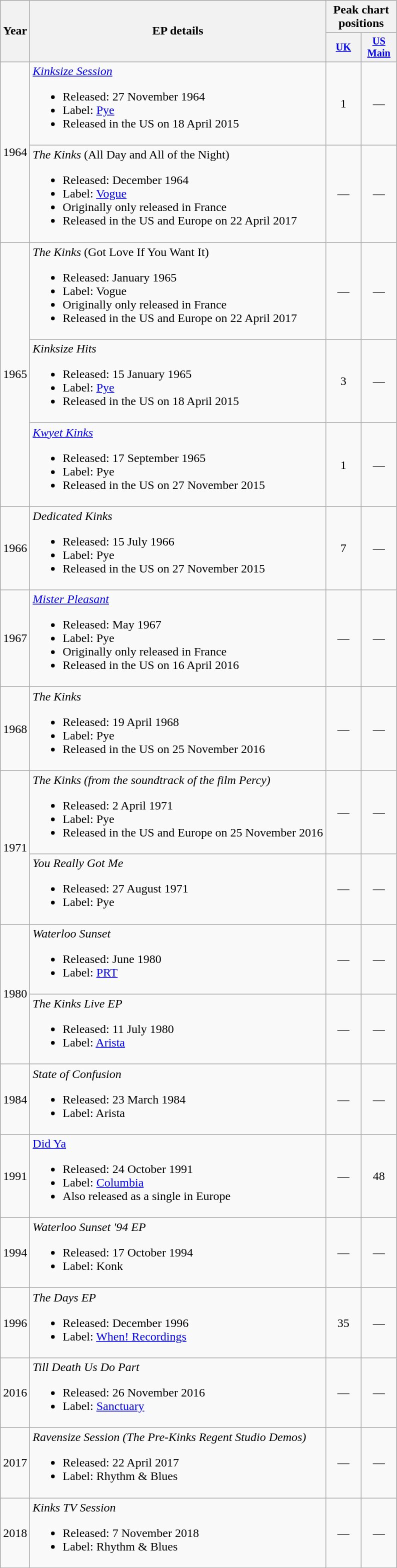<table class="wikitable">
<tr>
<th scope="col" rowspan="2">Year</th>
<th scope="col" rowspan="2">EP details</th>
<th colspan="2" scope="col">Peak chart positions</th>
</tr>
<tr>
<th style="width:3em;font-size:85%"><a href='#'>UK</a><br></th>
<th style="width:3em;font-size:85%"><a href='#'>US Main</a><br></th>
</tr>
<tr>
<td rowspan="2">1964</td>
<td><em><a href='#'>Kinksize Session</a></em><br><ul><li>Released: 27 November 1964</li><li>Label: <a href='#'>Pye</a></li><li>Released in the US on 18 April 2015</li></ul></td>
<td align="center">1</td>
<td align="center">—</td>
</tr>
<tr>
<td><em>The Kinks</em> (All Day and All of the Night)<br><ul><li>Released: December 1964</li><li>Label: <a href='#'>Vogue</a></li><li>Originally only released in France</li><li>Released in the US and Europe on 22 April 2017</li></ul></td>
<td align="center">—</td>
<td align="center">—</td>
</tr>
<tr>
<td rowspan="3">1965</td>
<td><em>The Kinks</em> (Got Love If You Want It)<br><ul><li>Released: January 1965</li><li>Label: Vogue</li><li>Originally only released in France</li><li>Released in the US and Europe on 22 April 2017</li></ul></td>
<td align="center">—</td>
<td align="center">—</td>
</tr>
<tr>
<td><em>Kinksize Hits</em><br><ul><li>Released: 15 January 1965</li><li>Label: <a href='#'>Pye</a></li><li>Released in the US on 18 April 2015</li></ul></td>
<td align="center">3</td>
<td align="center">—</td>
</tr>
<tr>
<td><em><a href='#'>Kwyet Kinks</a></em><br><ul><li>Released: 17 September 1965</li><li>Label: Pye</li><li>Released in the US on 27 November 2015</li></ul></td>
<td align="center">1</td>
<td align="center">—</td>
</tr>
<tr>
<td>1966</td>
<td><em>Dedicated Kinks</em><br><ul><li>Released: 15 July 1966</li><li>Label: Pye</li><li>Released in the US on 27 November 2015</li></ul></td>
<td align="center">7</td>
<td align="center">—</td>
</tr>
<tr>
<td>1967</td>
<td><em><a href='#'>Mister Pleasant</a></em><br><ul><li>Released: May 1967</li><li>Label: Pye</li><li>Originally only released in France</li><li>Released in the US on 16 April 2016</li></ul></td>
<td align="center">—</td>
<td align="center">—</td>
</tr>
<tr>
<td>1968</td>
<td><em>The Kinks</em><br><ul><li>Released: 19 April 1968</li><li>Label: Pye</li><li>Released in the US on 25 November 2016</li></ul></td>
<td align="center">—</td>
<td align="center">—</td>
</tr>
<tr>
<td rowspan="2">1971</td>
<td><em>The Kinks (from the soundtrack of the film Percy)</em><br><ul><li>Released: 2 April 1971</li><li>Label: Pye</li><li>Released in the US and Europe on 25 November 2016</li></ul></td>
<td align="center">—</td>
<td align="center">—</td>
</tr>
<tr>
<td><em>You Really Got Me</em><br><ul><li>Released: 27 August 1971</li><li>Label: Pye</li></ul></td>
<td align="center">—</td>
<td align="center">—</td>
</tr>
<tr>
<td rowspan="2">1980</td>
<td><em>Waterloo Sunset</em><br><ul><li>Released: June 1980</li><li>Label: <a href='#'>PRT</a></li></ul></td>
<td align="center">—</td>
<td align="center">—</td>
</tr>
<tr>
<td><em>The Kinks Live EP</em><br><ul><li>Released: 11 July 1980</li><li>Label: <a href='#'>Arista</a></li></ul></td>
<td align="center">—</td>
<td align="center">—</td>
</tr>
<tr>
<td>1984</td>
<td><em>State of Confusion</em><br><ul><li>Released: 23 March 1984</li><li>Label: Arista</li></ul></td>
<td align="center">—</td>
<td align="center">—</td>
</tr>
<tr>
<td>1991</td>
<td><a href='#'>Did Ya</a><br><ul><li>Released: 24 October 1991</li><li>Label: <a href='#'>Columbia</a></li><li>Also released as a single in Europe</li></ul></td>
<td align="center">—</td>
<td align="center">48</td>
</tr>
<tr>
<td>1994</td>
<td><em>Waterloo Sunset '94 EP</em><br><ul><li>Released: 17 October 1994</li><li>Label: Konk</li></ul></td>
<td align="center">—</td>
<td align="center">—</td>
</tr>
<tr>
<td>1996</td>
<td><em>The Days EP</em><br><ul><li>Released: December 1996</li><li>Label: <a href='#'>When! Recordings</a></li></ul></td>
<td align="center">35</td>
<td align="center">—</td>
</tr>
<tr>
<td>2016</td>
<td><em>Till Death Us Do Part</em><br><ul><li>Released: 26 November 2016</li><li>Label: <a href='#'>Sanctuary</a></li></ul></td>
<td align="center">—</td>
<td align="center">—</td>
</tr>
<tr>
<td>2017</td>
<td><em>Ravensize Session (The Pre-Kinks Regent Studio Demos)</em><br><ul><li>Released: 22 April 2017</li><li>Label: Rhythm & Blues</li></ul></td>
<td align="center">—</td>
<td align="center">—</td>
</tr>
<tr>
<td>2018</td>
<td><em>Kinks TV Session</em><br><ul><li>Released: 7 November 2018</li><li>Label: Rhythm & Blues</li></ul></td>
<td align="center">—</td>
<td align="center">—</td>
</tr>
</table>
